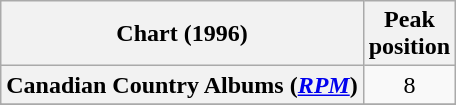<table class="wikitable sortable plainrowheaders" style="text-align:center">
<tr>
<th scope="col">Chart (1996)</th>
<th scope="col">Peak<br> position</th>
</tr>
<tr>
<th scope="row">Canadian Country Albums (<em><a href='#'>RPM</a></em>)</th>
<td>8</td>
</tr>
<tr>
</tr>
<tr>
</tr>
</table>
